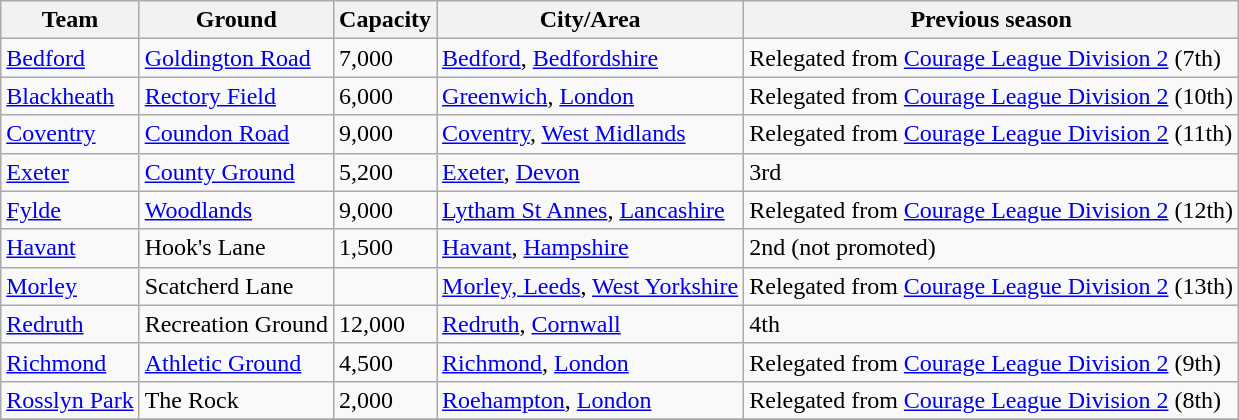<table class="wikitable sortable">
<tr>
<th>Team</th>
<th>Ground</th>
<th>Capacity</th>
<th>City/Area</th>
<th>Previous season</th>
</tr>
<tr>
<td><a href='#'>Bedford</a></td>
<td><a href='#'>Goldington Road</a></td>
<td>7,000</td>
<td><a href='#'>Bedford</a>, <a href='#'>Bedfordshire</a></td>
<td>Relegated from <a href='#'>Courage League Division 2</a> (7th)</td>
</tr>
<tr>
<td><a href='#'>Blackheath</a></td>
<td><a href='#'>Rectory Field</a></td>
<td>6,000</td>
<td><a href='#'>Greenwich</a>, <a href='#'>London</a></td>
<td>Relegated from <a href='#'>Courage League Division 2</a> (10th)</td>
</tr>
<tr>
<td><a href='#'>Coventry</a></td>
<td><a href='#'>Coundon Road</a></td>
<td>9,000</td>
<td><a href='#'>Coventry</a>, <a href='#'>West Midlands</a></td>
<td>Relegated from <a href='#'>Courage League Division 2</a> (11th)</td>
</tr>
<tr>
<td><a href='#'>Exeter</a></td>
<td><a href='#'>County Ground</a></td>
<td>5,200</td>
<td><a href='#'>Exeter</a>, <a href='#'>Devon</a></td>
<td>3rd</td>
</tr>
<tr>
<td><a href='#'>Fylde</a></td>
<td><a href='#'>Woodlands</a></td>
<td>9,000</td>
<td><a href='#'>Lytham St Annes</a>, <a href='#'>Lancashire</a></td>
<td>Relegated from <a href='#'>Courage League Division 2</a> (12th)</td>
</tr>
<tr>
<td><a href='#'>Havant</a></td>
<td>Hook's Lane</td>
<td>1,500</td>
<td><a href='#'>Havant</a>, <a href='#'>Hampshire</a></td>
<td>2nd (not promoted)</td>
</tr>
<tr>
<td><a href='#'>Morley</a></td>
<td>Scatcherd Lane</td>
<td></td>
<td><a href='#'>Morley, Leeds</a>, <a href='#'>West Yorkshire</a></td>
<td>Relegated from <a href='#'>Courage League Division 2</a> (13th)</td>
</tr>
<tr>
<td><a href='#'>Redruth</a></td>
<td>Recreation Ground</td>
<td>12,000</td>
<td><a href='#'>Redruth</a>, <a href='#'>Cornwall</a></td>
<td>4th</td>
</tr>
<tr>
<td><a href='#'>Richmond</a></td>
<td><a href='#'>Athletic Ground</a></td>
<td>4,500</td>
<td><a href='#'>Richmond</a>, <a href='#'>London</a></td>
<td>Relegated from <a href='#'>Courage League Division 2</a> (9th)</td>
</tr>
<tr>
<td><a href='#'>Rosslyn Park</a></td>
<td>The Rock</td>
<td>2,000</td>
<td><a href='#'>Roehampton</a>, <a href='#'>London</a></td>
<td>Relegated from <a href='#'>Courage League Division 2</a> (8th)</td>
</tr>
<tr>
</tr>
</table>
